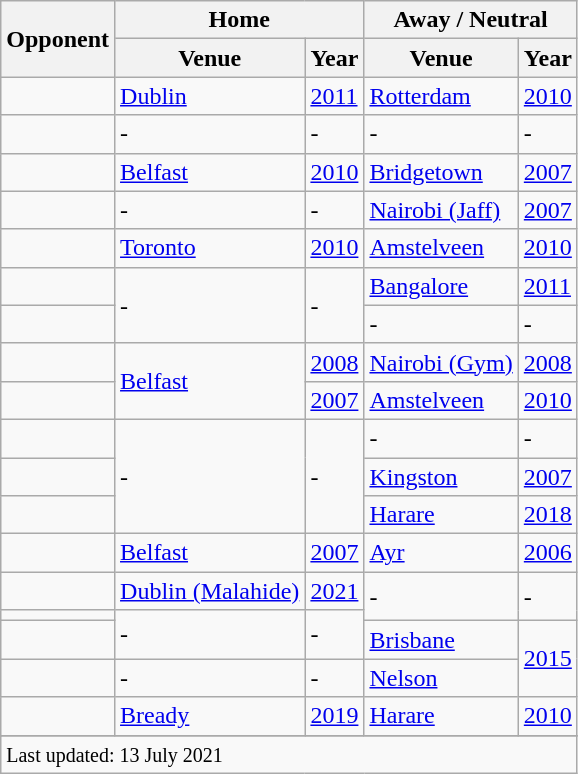<table class="wikitable plainrowheaders sortable">
<tr>
<th rowspan="2">Opponent</th>
<th colspan="2">Home</th>
<th colspan="2">Away / Neutral</th>
</tr>
<tr>
<th>Venue</th>
<th style="text-align:center">Year</th>
<th style="text-align:center">Venue</th>
<th style="text-align:center">Year</th>
</tr>
<tr>
<td></td>
<td><a href='#'>Dublin</a></td>
<td><a href='#'>2011</a></td>
<td><a href='#'>Rotterdam</a></td>
<td><a href='#'>2010</a></td>
</tr>
<tr>
<td></td>
<td>-</td>
<td>-</td>
<td>-</td>
<td>-</td>
</tr>
<tr>
<td></td>
<td><a href='#'>Belfast</a></td>
<td><a href='#'>2010</a></td>
<td><a href='#'>Bridgetown</a></td>
<td><a href='#'>2007</a></td>
</tr>
<tr>
<td></td>
<td>-</td>
<td>-</td>
<td><a href='#'>Nairobi (Jaff)</a></td>
<td><a href='#'>2007</a></td>
</tr>
<tr>
<td></td>
<td><a href='#'>Toronto</a></td>
<td><a href='#'>2010</a></td>
<td><a href='#'>Amstelveen</a></td>
<td><a href='#'>2010</a></td>
</tr>
<tr>
<td></td>
<td rowspan=2>-</td>
<td rowspan=2>-</td>
<td><a href='#'>Bangalore</a></td>
<td><a href='#'>2011</a> </td>
</tr>
<tr>
<td></td>
<td>-</td>
<td>-</td>
</tr>
<tr>
<td></td>
<td rowspan=2><a href='#'>Belfast</a></td>
<td><a href='#'>2008</a></td>
<td><a href='#'>Nairobi (Gym)</a></td>
<td><a href='#'>2008</a></td>
</tr>
<tr>
<td></td>
<td><a href='#'>2007</a></td>
<td><a href='#'>Amstelveen</a></td>
<td><a href='#'>2010</a></td>
</tr>
<tr>
<td></td>
<td rowspan=3>-</td>
<td rowspan=3>-</td>
<td>-</td>
<td>-</td>
</tr>
<tr>
<td></td>
<td><a href='#'>Kingston</a></td>
<td><a href='#'>2007</a> </td>
</tr>
<tr>
<td></td>
<td><a href='#'>Harare</a></td>
<td><a href='#'>2018</a></td>
</tr>
<tr>
<td></td>
<td><a href='#'>Belfast</a></td>
<td><a href='#'>2007</a></td>
<td><a href='#'>Ayr</a></td>
<td><a href='#'>2006</a></td>
</tr>
<tr>
<td></td>
<td><a href='#'>Dublin (Malahide)</a></td>
<td><a href='#'>2021</a></td>
<td rowspan=2>-</td>
<td rowspan=2>-</td>
</tr>
<tr>
<td></td>
<td rowspan=2>-</td>
<td rowspan=2>-</td>
</tr>
<tr>
<td></td>
<td><a href='#'>Brisbane</a></td>
<td rowspan=2><a href='#'>2015</a> </td>
</tr>
<tr>
<td></td>
<td>-</td>
<td>-</td>
<td><a href='#'>Nelson</a></td>
</tr>
<tr>
<td></td>
<td><a href='#'>Bready</a></td>
<td><a href='#'>2019</a></td>
<td><a href='#'>Harare</a></td>
<td><a href='#'>2010</a></td>
</tr>
<tr>
</tr>
<tr class=sortbottom>
<td colspan=5><small>Last updated: 13 July 2021</small></td>
</tr>
</table>
